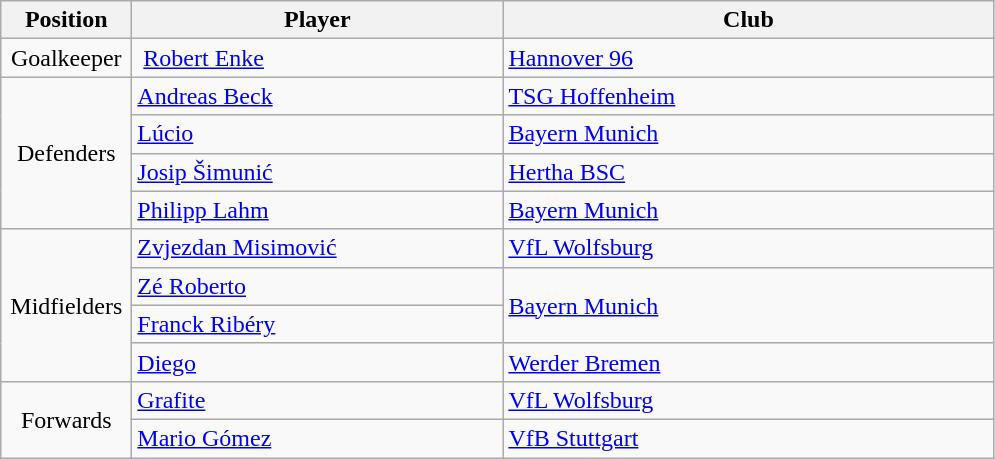<table class="wikitable">
<tr>
<th style="width:5em">Position</th>
<th style="width:15em">Player</th>
<th style="width:20em">Club</th>
</tr>
<tr>
<td style="text-align:center">Goalkeeper</td>
<td> <a href='#'>Robert Enke</a></td>
<td><a href='#'>Hannover 96</a></td>
</tr>
<tr>
<td rowspan="4" style="text-align:center">Defenders</td>
<td> <a href='#'>Andreas Beck</a></td>
<td><a href='#'>TSG Hoffenheim</a></td>
</tr>
<tr>
<td> <a href='#'>Lúcio</a></td>
<td><a href='#'>Bayern Munich</a></td>
</tr>
<tr>
<td> <a href='#'>Josip Šimunić</a></td>
<td><a href='#'>Hertha BSC</a></td>
</tr>
<tr>
<td> <a href='#'>Philipp Lahm</a></td>
<td><a href='#'>Bayern Munich</a></td>
</tr>
<tr>
<td rowspan="4" style="text-align:center">Midfielders</td>
<td> <a href='#'>Zvjezdan Misimović</a></td>
<td><a href='#'>VfL Wolfsburg</a></td>
</tr>
<tr>
<td> <a href='#'>Zé Roberto</a></td>
<td rowspan=2><a href='#'>Bayern Munich</a></td>
</tr>
<tr>
<td> <a href='#'>Franck Ribéry</a></td>
</tr>
<tr>
<td> <a href='#'>Diego</a></td>
<td><a href='#'>Werder Bremen</a></td>
</tr>
<tr>
<td rowspan="2" style="text-align:center">Forwards</td>
<td> <a href='#'>Grafite</a></td>
<td><a href='#'>VfL Wolfsburg</a></td>
</tr>
<tr>
<td> <a href='#'>Mario Gómez</a></td>
<td><a href='#'>VfB Stuttgart</a></td>
</tr>
</table>
